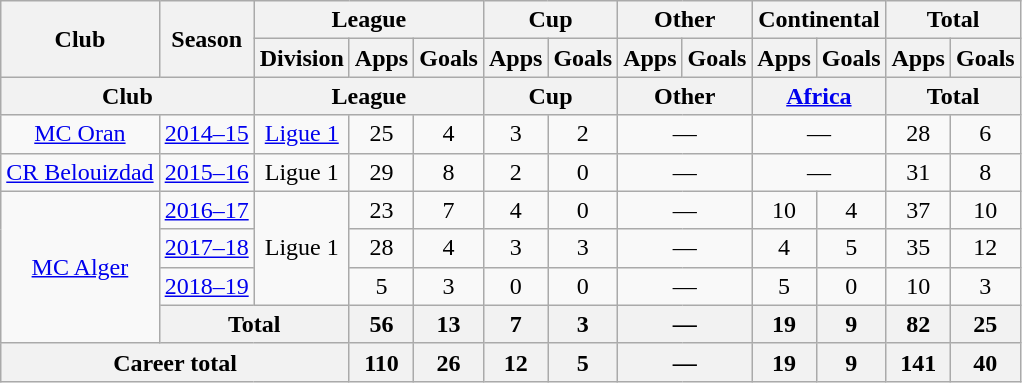<table class="wikitable" style="text-align: center">
<tr>
<th rowspan=2>Club</th>
<th rowspan=2>Season</th>
<th colspan=3>League</th>
<th colspan=2>Cup</th>
<th colspan=2>Other</th>
<th colspan=2>Continental</th>
<th colspan=2>Total</th>
</tr>
<tr>
<th>Division</th>
<th>Apps</th>
<th>Goals</th>
<th>Apps</th>
<th>Goals</th>
<th>Apps</th>
<th>Goals</th>
<th>Apps</th>
<th>Goals</th>
<th>Apps</th>
<th>Goals</th>
</tr>
<tr>
<th colspan=2>Club</th>
<th colspan=3>League</th>
<th colspan=2>Cup</th>
<th colspan=2>Other</th>
<th colspan=2><a href='#'>Africa</a></th>
<th colspan=2>Total</th>
</tr>
<tr>
<td><a href='#'>MC Oran</a></td>
<td><a href='#'>2014–15</a></td>
<td><a href='#'>Ligue 1</a></td>
<td>25</td>
<td>4</td>
<td>3</td>
<td>2</td>
<td colspan=2>—</td>
<td colspan=2>—</td>
<td>28</td>
<td>6</td>
</tr>
<tr>
<td><a href='#'>CR Belouizdad</a></td>
<td><a href='#'>2015–16</a></td>
<td>Ligue 1</td>
<td>29</td>
<td>8</td>
<td>2</td>
<td>0</td>
<td colspan=2>—</td>
<td colspan=2>—</td>
<td>31</td>
<td>8</td>
</tr>
<tr>
<td rowspan=4><a href='#'>MC Alger</a></td>
<td><a href='#'>2016–17</a></td>
<td rowspan=3>Ligue 1</td>
<td>23</td>
<td>7</td>
<td>4</td>
<td>0</td>
<td colspan=2>—</td>
<td>10</td>
<td>4</td>
<td>37</td>
<td>10</td>
</tr>
<tr>
<td><a href='#'>2017–18</a></td>
<td>28</td>
<td>4</td>
<td>3</td>
<td>3</td>
<td colspan=2>—</td>
<td>4</td>
<td>5</td>
<td>35</td>
<td>12</td>
</tr>
<tr>
<td><a href='#'>2018–19</a></td>
<td>5</td>
<td>3</td>
<td>0</td>
<td>0</td>
<td colspan=2>—</td>
<td>5</td>
<td>0</td>
<td>10</td>
<td>3</td>
</tr>
<tr>
<th colspan=2>Total</th>
<th>56</th>
<th>13</th>
<th>7</th>
<th>3</th>
<th colspan=2>—</th>
<th>19</th>
<th>9</th>
<th>82</th>
<th>25</th>
</tr>
<tr>
<th colspan=3>Career total</th>
<th>110</th>
<th>26</th>
<th>12</th>
<th>5</th>
<th colspan=2>—</th>
<th>19</th>
<th>9</th>
<th>141</th>
<th>40</th>
</tr>
</table>
